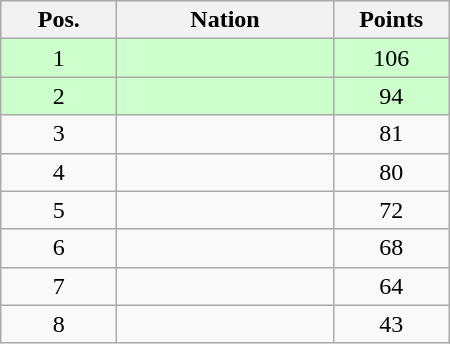<table class="wikitable gauche" cellspacing="1" style="width:300px;">
<tr style="background:#efefef; text-align:center;">
<th style="width:70px;">Pos.</th>
<th>Nation</th>
<th style="width:70px;">Points</th>
</tr>
<tr style="vertical-align:top; text-align:center; background:#ccffcc;">
<td>1</td>
<td style="text-align:left;"></td>
<td>106</td>
</tr>
<tr style="vertical-align:top; text-align:center; background:#ccffcc;">
<td>2</td>
<td style="text-align:left;"></td>
<td>94</td>
</tr>
<tr style="vertical-align:top; text-align:center;">
<td>3</td>
<td style="text-align:left;"></td>
<td>81</td>
</tr>
<tr style="vertical-align:top; text-align:center;">
<td>4</td>
<td style="text-align:left;"></td>
<td>80</td>
</tr>
<tr style="vertical-align:top; text-align:center;">
<td>5</td>
<td style="text-align:left;"></td>
<td>72</td>
</tr>
<tr style="vertical-align:top; text-align:center;">
<td>6</td>
<td style="text-align:left;"></td>
<td>68</td>
</tr>
<tr style="vertical-align:top; text-align:center;">
<td>7</td>
<td style="text-align:left;"></td>
<td>64</td>
</tr>
<tr style="vertical-align:top; text-align:center;">
<td>8</td>
<td style="text-align:left;"></td>
<td>43</td>
</tr>
</table>
